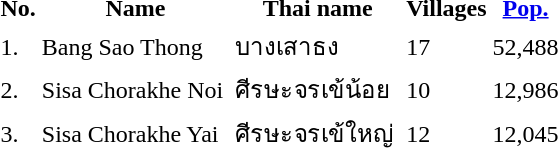<table>
<tr>
<th>No.</th>
<th>Name</th>
<th>Thai name</th>
<th>Villages</th>
<th><a href='#'>Pop.</a></th>
</tr>
<tr>
<td>1.</td>
<td>Bang Sao Thong</td>
<td>บางเสาธง</td>
<td>17</td>
<td>52,488</td>
<td></td>
</tr>
<tr>
<td>2.</td>
<td>Sisa Chorakhe Noi </td>
<td>ศีรษะจรเข้น้อย</td>
<td>10</td>
<td>12,986</td>
<td></td>
</tr>
<tr>
<td>3.</td>
<td>Sisa Chorakhe Yai</td>
<td>ศีรษะจรเข้ใหญ่ </td>
<td>12</td>
<td>12,045</td>
<td></td>
</tr>
</table>
